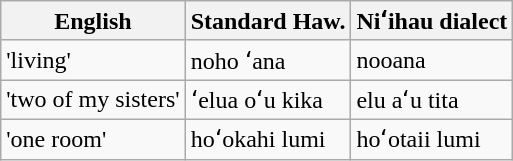<table class="wikitable">
<tr>
<th>English</th>
<th>Standard Haw.</th>
<th>Niʻihau dialect</th>
</tr>
<tr>
<td>'living'</td>
<td>noho ʻana</td>
<td>nooana</td>
</tr>
<tr>
<td>'two of my sisters'</td>
<td>ʻelua oʻu kika</td>
<td>elu aʻu tita</td>
</tr>
<tr>
<td>'one room'</td>
<td>hoʻokahi lumi</td>
<td>hoʻotaii lumi</td>
</tr>
</table>
